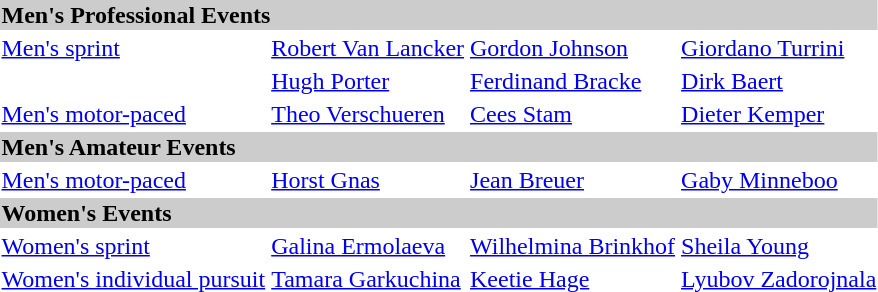<table>
<tr bgcolor="#cccccc">
<td colspan=7><strong>Men's Professional Events</strong></td>
</tr>
<tr>
<td><a href='#'>Men's sprint</a> <br></td>
<td><a href='#'>Robert Van Lancker</a><br></td>
<td><a href='#'>Gordon Johnson</a><br></td>
<td><a href='#'>Giordano Turrini</a><br></td>
</tr>
<tr>
<td><br></td>
<td><a href='#'>Hugh Porter</a><br></td>
<td><a href='#'>Ferdinand Bracke</a><br></td>
<td><a href='#'>Dirk Baert</a><br></td>
</tr>
<tr>
<td><a href='#'>Men's motor-paced</a><br></td>
<td><a href='#'>Theo Verschueren</a><br></td>
<td><a href='#'>Cees Stam</a><br></td>
<td><a href='#'>Dieter Kemper</a><br></td>
</tr>
<tr bgcolor="#cccccc">
<td colspan=7><strong>Men's Amateur Events</strong></td>
</tr>
<tr>
<td><a href='#'>Men's motor-paced</a><br></td>
<td><a href='#'>Horst Gnas</a><br></td>
<td><a href='#'>Jean Breuer</a><br></td>
<td><a href='#'>Gaby Minneboo</a><br></td>
</tr>
<tr bgcolor="#cccccc">
<td colspan=7><strong>Women's Events</strong></td>
</tr>
<tr>
<td><a href='#'>Women's sprint</a><br></td>
<td><a href='#'>Galina Ermolaeva</a><br></td>
<td><a href='#'>Wilhelmina Brinkhof</a><br></td>
<td><a href='#'>Sheila Young</a><br></td>
</tr>
<tr>
<td><a href='#'>Women's individual pursuit</a><br></td>
<td><a href='#'>Tamara Garkuchina</a><br></td>
<td><a href='#'>Keetie Hage</a><br></td>
<td><a href='#'>Lyubov Zadorojnala</a><br></td>
</tr>
</table>
